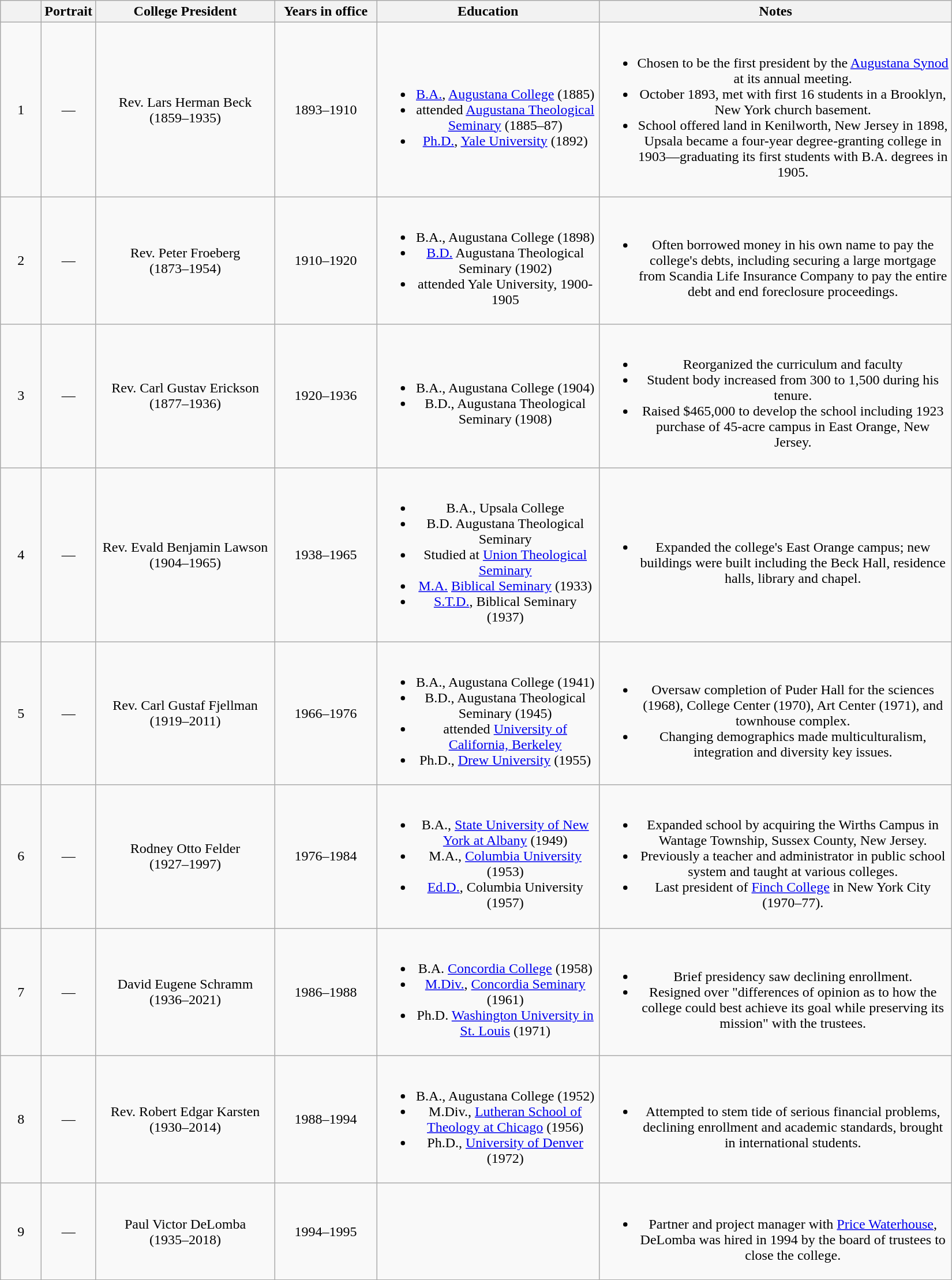<table class="wikitable" style="text-align:center">
<tr>
<th scope="col" width=40></th>
<th scope="col" width=50>Portrait</th>
<th scope="col" width=200>College President</th>
<th scope="col" width=110>Years in office</th>
<th scope="col" width=250>Education</th>
<th scope="col" width=400>Notes</th>
</tr>
<tr>
<td>1</td>
<td>—</td>
<td>Rev. Lars Herman Beck<br>(1859–1935)</td>
<td>1893–1910</td>
<td><br><ul><li><a href='#'>B.A.</a>, <a href='#'>Augustana College</a> (1885)</li><li>attended <a href='#'>Augustana Theological Seminary</a> (1885–87)</li><li><a href='#'>Ph.D.</a>, <a href='#'>Yale University</a> (1892)</li></ul></td>
<td><br><ul><li>Chosen to be the first president by the <a href='#'>Augustana Synod</a> at its annual meeting.</li><li>October 1893, met with first 16 students in a Brooklyn, New York church basement.</li><li>School offered land in Kenilworth, New Jersey in 1898, Upsala became a four-year degree-granting college in 1903—graduating its first students with B.A. degrees in 1905.</li></ul></td>
</tr>
<tr>
<td>2</td>
<td>—</td>
<td>Rev. Peter Froeberg<br>(1873–1954)</td>
<td>1910–1920</td>
<td><br><ul><li>B.A., Augustana College (1898)</li><li><a href='#'>B.D.</a> Augustana Theological Seminary (1902)</li><li>attended Yale University, 1900-1905</li></ul></td>
<td><br><ul><li>Often borrowed money in his own name to pay the college's debts, including securing a large mortgage from Scandia Life Insurance Company to pay the entire debt and end foreclosure proceedings.</li></ul></td>
</tr>
<tr>
<td>3</td>
<td>—</td>
<td>Rev. Carl Gustav Erickson<br>(1877–1936)</td>
<td>1920–1936</td>
<td><br><ul><li>B.A., Augustana College (1904)</li><li>B.D., Augustana Theological Seminary (1908)</li></ul></td>
<td><br><ul><li>Reorganized the curriculum and faculty</li><li>Student body increased from 300 to 1,500 during his tenure.</li><li>Raised $465,000 to develop the school including 1923 purchase of 45-acre campus in East Orange, New Jersey.</li></ul></td>
</tr>
<tr>
<td>4</td>
<td>—</td>
<td>Rev. Evald Benjamin Lawson<br>(1904–1965)</td>
<td>1938–1965</td>
<td><br><ul><li>B.A., Upsala College</li><li>B.D. Augustana Theological Seminary</li><li>Studied at <a href='#'>Union Theological Seminary</a></li><li><a href='#'>M.A.</a> <a href='#'>Biblical Seminary</a> (1933)</li><li><a href='#'>S.T.D.</a>, Biblical Seminary (1937)</li></ul></td>
<td><br><ul><li>Expanded the college's East Orange campus; new buildings were built including the Beck Hall, residence halls, library and chapel.</li></ul></td>
</tr>
<tr>
<td>5</td>
<td>—</td>
<td>Rev. Carl Gustaf Fjellman<br>(1919–2011)</td>
<td>1966–1976</td>
<td><br><ul><li>B.A., Augustana College (1941)</li><li>B.D., Augustana Theological Seminary (1945)</li><li>attended <a href='#'>University of California, Berkeley</a></li><li>Ph.D., <a href='#'>Drew University</a> (1955)</li></ul></td>
<td><br><ul><li>Oversaw completion of Puder Hall for the sciences (1968), College Center (1970), Art Center (1971), and townhouse complex.</li><li>Changing demographics made multiculturalism, integration and diversity key issues.</li></ul></td>
</tr>
<tr>
<td>6</td>
<td>—</td>
<td>Rodney Otto Felder<br>(1927–1997)</td>
<td>1976–1984</td>
<td><br><ul><li>B.A., <a href='#'>State University of New York at Albany</a> (1949)</li><li>M.A., <a href='#'>Columbia University</a> (1953)</li><li><a href='#'>Ed.D.</a>, Columbia University (1957)</li></ul></td>
<td><br><ul><li>Expanded school by acquiring the Wirths Campus in Wantage Township, Sussex County, New Jersey.</li><li>Previously a teacher and administrator in public school system and taught at various colleges.</li><li>Last president of <a href='#'>Finch College</a> in New York City (1970–77).</li></ul></td>
</tr>
<tr>
<td>7</td>
<td>—</td>
<td>David Eugene Schramm<br>(1936–2021)</td>
<td>1986–1988</td>
<td><br><ul><li>B.A. <a href='#'>Concordia College</a> (1958)</li><li><a href='#'>M.Div.</a>, <a href='#'>Concordia Seminary</a> (1961)</li><li>Ph.D. <a href='#'>Washington University in St. Louis</a> (1971)</li></ul></td>
<td><br><ul><li>Brief presidency saw declining enrollment.</li><li>Resigned over "differences of opinion as to how the college could best achieve its goal while preserving its mission" with the trustees.</li></ul></td>
</tr>
<tr>
<td>8</td>
<td>—</td>
<td>Rev. Robert Edgar Karsten<br>(1930–2014)</td>
<td>1988–1994</td>
<td><br><ul><li>B.A., Augustana College (1952)</li><li>M.Div., <a href='#'>Lutheran School of Theology at Chicago</a> (1956)</li><li>Ph.D., <a href='#'>University of Denver</a> (1972)</li></ul></td>
<td><br><ul><li>Attempted to stem tide of serious financial problems, declining enrollment and academic standards, brought in international students.</li></ul></td>
</tr>
<tr>
<td>9</td>
<td>—</td>
<td>Paul Victor DeLomba<br>(1935–2018)</td>
<td>1994–1995</td>
<td></td>
<td><br><ul><li>Partner and project manager with <a href='#'>Price Waterhouse</a>, DeLomba was hired in 1994 by the board of trustees to close the college.</li></ul></td>
</tr>
</table>
